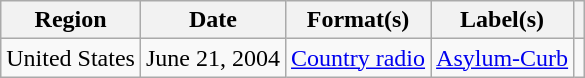<table class="wikitable">
<tr>
<th>Region</th>
<th>Date</th>
<th>Format(s)</th>
<th>Label(s)</th>
<th></th>
</tr>
<tr>
<td>United States</td>
<td>June 21, 2004</td>
<td><a href='#'>Country radio</a></td>
<td><a href='#'>Asylum-Curb</a></td>
<td></td>
</tr>
</table>
